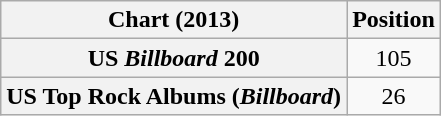<table class="wikitable sortable plainrowheaders" style="text-align:center">
<tr>
<th scope="col">Chart (2013)</th>
<th scope="col">Position</th>
</tr>
<tr>
<th scope="row">US <em>Billboard</em> 200</th>
<td>105</td>
</tr>
<tr>
<th scope="row">US Top Rock Albums (<em>Billboard</em>)</th>
<td>26</td>
</tr>
</table>
